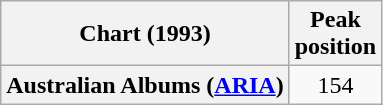<table class="wikitable sortable plainrowheaders" style="text-align:center">
<tr>
<th>Chart (1993)</th>
<th>Peak<br>position</th>
</tr>
<tr>
<th scope="row">Australian Albums (<a href='#'>ARIA</a>)</th>
<td>154</td>
</tr>
</table>
